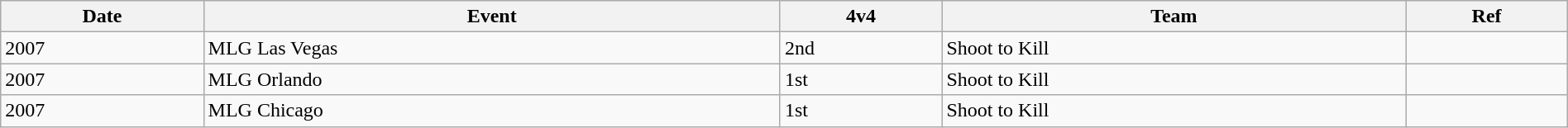<table class="sortable wikitable" style="width:100%;">
<tr>
<th>Date</th>
<th>Event</th>
<th>4v4</th>
<th>Team</th>
<th>Ref</th>
</tr>
<tr>
<td>2007</td>
<td>MLG Las Vegas</td>
<td>2nd</td>
<td>Shoot to Kill</td>
<td></td>
</tr>
<tr>
<td>2007</td>
<td>MLG Orlando</td>
<td>1st</td>
<td>Shoot to Kill</td>
<td></td>
</tr>
<tr>
<td>2007</td>
<td>MLG Chicago</td>
<td>1st</td>
<td>Shoot to Kill</td>
<td></td>
</tr>
</table>
